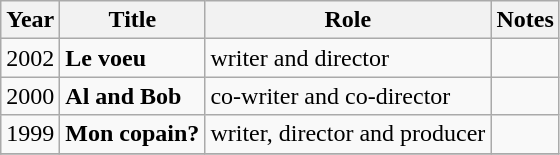<table class="wikitable">
<tr>
<th>Year</th>
<th>Title</th>
<th>Role</th>
<th>Notes</th>
</tr>
<tr>
<td>2002</td>
<td><strong>Le voeu</strong></td>
<td>writer and director</td>
<td></td>
</tr>
<tr>
<td>2000</td>
<td><strong>Al and Bob</strong></td>
<td>co-writer and co-director</td>
<td></td>
</tr>
<tr>
<td>1999</td>
<td><strong>Mon copain?</strong></td>
<td>writer, director and producer</td>
<td></td>
</tr>
<tr>
</tr>
</table>
